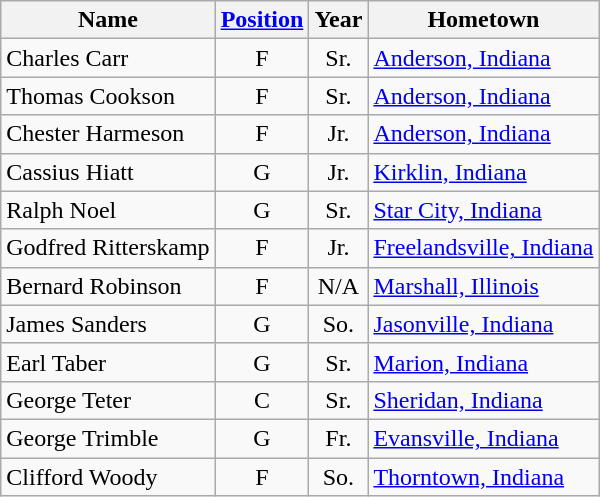<table class="wikitable" style="text-align:center">
<tr>
<th>Name</th>
<th><a href='#'>Position</a></th>
<th>Year</th>
<th>Hometown</th>
</tr>
<tr>
<td style="text-align:left">Charles Carr</td>
<td>F</td>
<td>Sr.</td>
<td style="text-align:left"><a href='#'>Anderson, Indiana</a></td>
</tr>
<tr>
<td style="text-align:left">Thomas Cookson</td>
<td>F</td>
<td>Sr.</td>
<td style="text-align:left"><a href='#'>Anderson, Indiana</a></td>
</tr>
<tr>
<td style="text-align:left">Chester Harmeson</td>
<td>F</td>
<td>Jr.</td>
<td style="text-align:left"><a href='#'>Anderson, Indiana</a></td>
</tr>
<tr>
<td style="text-align:left">Cassius Hiatt</td>
<td>G</td>
<td>Jr.</td>
<td style="text-align:left"><a href='#'>Kirklin, Indiana</a></td>
</tr>
<tr>
<td style="text-align:left">Ralph Noel</td>
<td>G</td>
<td>Sr.</td>
<td style="text-align:left"><a href='#'>Star City, Indiana</a></td>
</tr>
<tr>
<td style="text-align:left">Godfred Ritterskamp</td>
<td>F</td>
<td>Jr.</td>
<td style="text-align:left"><a href='#'>Freelandsville, Indiana</a></td>
</tr>
<tr>
<td style="text-align:left">Bernard Robinson</td>
<td>F</td>
<td>N/A</td>
<td style="text-align:left"><a href='#'>Marshall, Illinois</a></td>
</tr>
<tr>
<td style="text-align:left">James Sanders</td>
<td>G</td>
<td>So.</td>
<td style="text-align:left"><a href='#'>Jasonville, Indiana</a></td>
</tr>
<tr>
<td style="text-align:left">Earl Taber</td>
<td>G</td>
<td>Sr.</td>
<td style="text-align:left"><a href='#'>Marion, Indiana</a></td>
</tr>
<tr>
<td style="text-align:left">George Teter</td>
<td>C</td>
<td>Sr.</td>
<td style="text-align:left"><a href='#'>Sheridan, Indiana</a></td>
</tr>
<tr>
<td style="text-align:left">George Trimble</td>
<td>G</td>
<td>Fr.</td>
<td style="text-align:left"><a href='#'>Evansville, Indiana</a></td>
</tr>
<tr>
<td style="text-align:left">Clifford Woody</td>
<td>F</td>
<td>So.</td>
<td style="text-align:left"><a href='#'>Thorntown, Indiana</a></td>
</tr>
</table>
